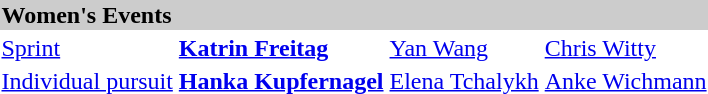<table>
<tr bgcolor="#cccccc">
<td colspan=4><strong>Women's Events</strong></td>
</tr>
<tr>
<td><a href='#'>Sprint</a> <br></td>
<td><strong><a href='#'>Katrin Freitag</a><br><small></small></strong></td>
<td><a href='#'>Yan Wang</a><br><small></small></td>
<td><a href='#'>Chris Witty</a><br><small></small></td>
</tr>
<tr>
<td><a href='#'>Individual pursuit</a> <br></td>
<td><strong><a href='#'>Hanka Kupfernagel</a><br><small></small></strong></td>
<td><a href='#'>Elena Tchalykh</a><br><small></small></td>
<td><a href='#'>Anke Wichmann</a><br><small></small></td>
</tr>
</table>
